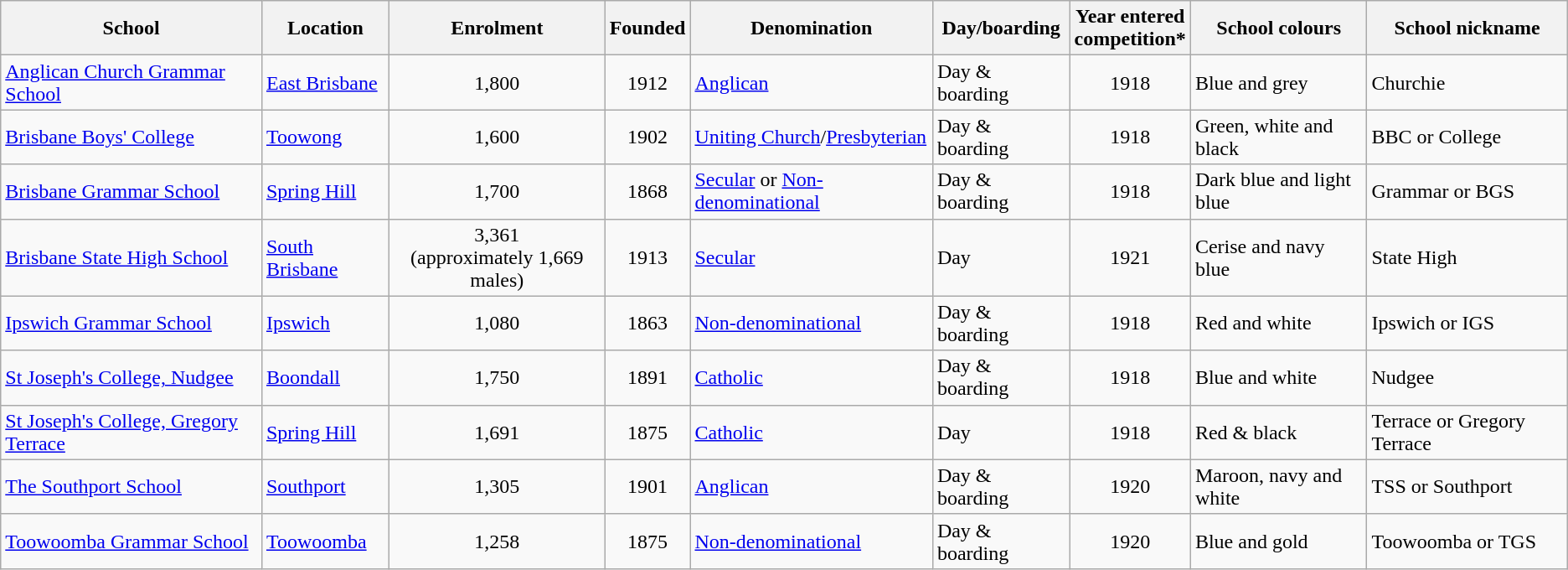<table class="wikitable">
<tr>
<th>School</th>
<th>Location</th>
<th>Enrolment</th>
<th>Founded</th>
<th>Denomination</th>
<th>Day/boarding</th>
<th>Year entered<br>competition*</th>
<th>School colours</th>
<th>School nickname</th>
</tr>
<tr>
<td><a href='#'>Anglican Church Grammar School</a></td>
<td><a href='#'>East Brisbane</a></td>
<td align=center>1,800</td>
<td align=center>1912</td>
<td><a href='#'>Anglican</a></td>
<td>Day & boarding</td>
<td align=center>1918</td>
<td>Blue and grey<br></td>
<td>Churchie</td>
</tr>
<tr>
<td><a href='#'>Brisbane Boys' College</a></td>
<td><a href='#'>Toowong</a></td>
<td align=center>1,600</td>
<td align=center>1902</td>
<td><a href='#'>Uniting Church</a>/<a href='#'>Presbyterian</a></td>
<td>Day & boarding</td>
<td align=center>1918</td>
<td>Green, white and black<br></td>
<td>BBC or College</td>
</tr>
<tr>
<td><a href='#'>Brisbane Grammar School</a></td>
<td><a href='#'>Spring Hill</a></td>
<td align=center>1,700</td>
<td align=center>1868</td>
<td><a href='#'>Secular</a> or <a href='#'>Non-denominational</a></td>
<td>Day & boarding</td>
<td align=center>1918</td>
<td>Dark blue and light blue<br></td>
<td>Grammar or BGS</td>
</tr>
<tr>
<td><a href='#'>Brisbane State High School</a></td>
<td><a href='#'>South Brisbane</a></td>
<td align=center>3,361<br>(approximately 1,669 males)</td>
<td align=center>1913</td>
<td><a href='#'>Secular</a></td>
<td>Day</td>
<td align=center>1921</td>
<td>Cerise and navy blue<br></td>
<td>State High</td>
</tr>
<tr>
<td><a href='#'>Ipswich Grammar School</a></td>
<td><a href='#'>Ipswich</a></td>
<td align=center>1,080</td>
<td align=center>1863</td>
<td><a href='#'>Non-denominational</a></td>
<td>Day & boarding</td>
<td align=center>1918</td>
<td>Red and white<br></td>
<td>Ipswich or IGS</td>
</tr>
<tr>
<td><a href='#'>St Joseph's College, Nudgee</a></td>
<td><a href='#'>Boondall</a></td>
<td align=center>1,750</td>
<td align=center>1891</td>
<td><a href='#'>Catholic</a></td>
<td>Day & boarding</td>
<td align=center>1918</td>
<td>Blue and white<br></td>
<td>Nudgee</td>
</tr>
<tr>
<td><a href='#'>St Joseph's College, Gregory Terrace</a></td>
<td><a href='#'>Spring Hill</a></td>
<td align=center>1,691</td>
<td align=center>1875</td>
<td><a href='#'>Catholic</a></td>
<td>Day</td>
<td align=center>1918</td>
<td>Red & black<br></td>
<td>Terrace or Gregory Terrace</td>
</tr>
<tr>
<td><a href='#'>The Southport School</a></td>
<td><a href='#'>Southport</a></td>
<td align=center>1,305</td>
<td align=center>1901</td>
<td><a href='#'>Anglican</a></td>
<td>Day & boarding</td>
<td align=center>1920</td>
<td>Maroon, navy and white<br></td>
<td>TSS or Southport</td>
</tr>
<tr>
<td><a href='#'>Toowoomba Grammar School</a></td>
<td><a href='#'>Toowoomba</a></td>
<td align=center>1,258</td>
<td align=center>1875</td>
<td><a href='#'>Non-denominational</a></td>
<td>Day & boarding</td>
<td align=center>1920</td>
<td>Blue and gold<br></td>
<td>Toowoomba or TGS</td>
</tr>
</table>
